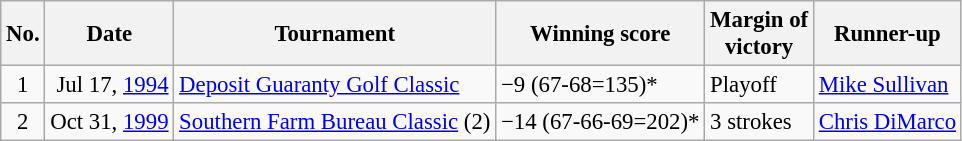<table class="wikitable" style="font-size:95%;">
<tr>
<th>No.</th>
<th>Date</th>
<th>Tournament</th>
<th>Winning score</th>
<th>Margin of<br>victory</th>
<th>Runner-up</th>
</tr>
<tr>
<td align=center>1</td>
<td align=right>Jul 17, <a href='#'>1994</a></td>
<td><a href='#'>Deposit Guaranty Golf Classic</a></td>
<td>−9 (67-68=135)*</td>
<td>Playoff</td>
<td> <a href='#'>Mike Sullivan</a></td>
</tr>
<tr>
<td align=center>2</td>
<td align=right>Oct 31, <a href='#'>1999</a></td>
<td><a href='#'>Southern Farm Bureau Classic</a> (2)</td>
<td>−14 (67-66-69=202)*</td>
<td>3 strokes</td>
<td> <a href='#'>Chris DiMarco</a></td>
</tr>
</table>
